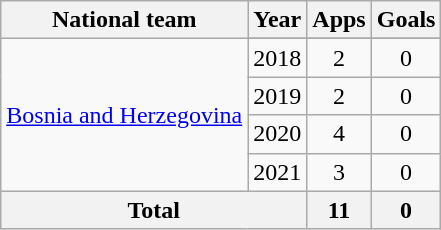<table class="wikitable" style="text-align:center">
<tr>
<th>National team</th>
<th>Year</th>
<th>Apps</th>
<th>Goals</th>
</tr>
<tr>
<td rowspan=5><a href='#'>Bosnia and Herzegovina</a></td>
</tr>
<tr>
<td>2018</td>
<td>2</td>
<td>0</td>
</tr>
<tr>
<td>2019</td>
<td>2</td>
<td>0</td>
</tr>
<tr>
<td>2020</td>
<td>4</td>
<td>0</td>
</tr>
<tr>
<td>2021</td>
<td>3</td>
<td>0</td>
</tr>
<tr>
<th colspan=2>Total</th>
<th>11</th>
<th>0</th>
</tr>
</table>
